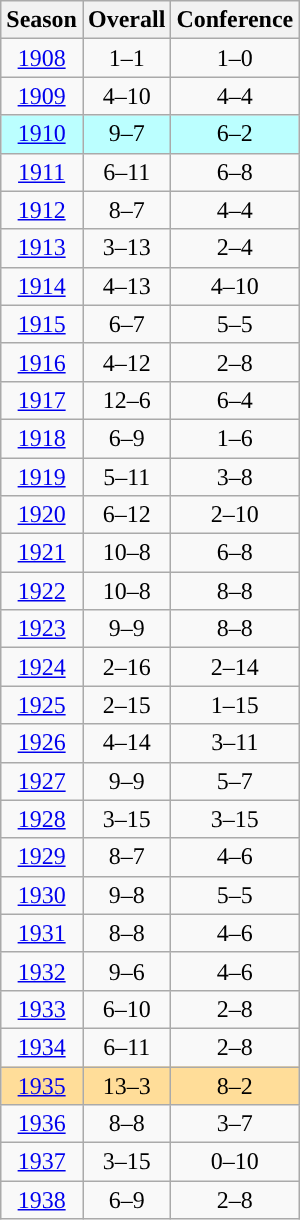<table class="wikitable" style="text-align: center">
<tr align=center>
<th>Season</th>
<th>Overall</th>
<th>Conference</th>
</tr>
<tr>
<td><a href='#'>1908</a></td>
<td>1–1</td>
<td>1–0 </td>
</tr>
<tr>
<td><a href='#'>1909</a></td>
<td>4–10</td>
<td>4–4 </td>
</tr>
<tr>
<td style="background:#bff;"><a href='#'>1910</a></td>
<td style="background:#bff;">9–7</td>
<td style="background:#bff;">6–2 </td>
</tr>
<tr>
<td><a href='#'>1911</a></td>
<td>6–11</td>
<td>6–8</td>
</tr>
<tr>
<td><a href='#'>1912</a></td>
<td>8–7</td>
<td>4–4 </td>
</tr>
<tr>
<td><a href='#'>1913</a></td>
<td>3–13</td>
<td>2–4 </td>
</tr>
<tr>
<td><a href='#'>1914</a></td>
<td>4–13</td>
<td>4–10 </td>
</tr>
<tr>
<td><a href='#'>1915</a></td>
<td>6–7</td>
<td>5–5</td>
</tr>
<tr>
<td><a href='#'>1916</a></td>
<td>4–12</td>
<td>2–8</td>
</tr>
<tr>
<td><a href='#'>1917</a></td>
<td>12–6</td>
<td>6–4</td>
</tr>
<tr>
<td><a href='#'>1918</a></td>
<td>6–9</td>
<td>1–6</td>
</tr>
<tr>
<td><a href='#'>1919</a></td>
<td>5–11</td>
<td>3–8</td>
</tr>
<tr>
<td><a href='#'>1920</a></td>
<td>6–12</td>
<td>2–10</td>
</tr>
<tr>
<td><a href='#'>1921</a></td>
<td>10–8</td>
<td>6–8</td>
</tr>
<tr>
<td><a href='#'>1922</a></td>
<td>10–8</td>
<td>8–8</td>
</tr>
<tr>
<td><a href='#'>1923</a></td>
<td>9–9</td>
<td>8–8</td>
</tr>
<tr>
<td><a href='#'>1924</a></td>
<td>2–16</td>
<td>2–14</td>
</tr>
<tr>
<td><a href='#'>1925</a></td>
<td>2–15</td>
<td>1–15</td>
</tr>
<tr>
<td><a href='#'>1926</a></td>
<td>4–14</td>
<td>3–11</td>
</tr>
<tr>
<td><a href='#'>1927</a></td>
<td>9–9</td>
<td>5–7</td>
</tr>
<tr>
<td><a href='#'>1928</a></td>
<td>3–15</td>
<td>3–15</td>
</tr>
<tr>
<td><a href='#'>1929</a></td>
<td>8–7</td>
<td>4–6</td>
</tr>
<tr>
<td><a href='#'>1930</a></td>
<td>9–8</td>
<td>5–5</td>
</tr>
<tr>
<td><a href='#'>1931</a></td>
<td>8–8</td>
<td>4–6</td>
</tr>
<tr>
<td><a href='#'>1932</a></td>
<td>9–6</td>
<td>4–6</td>
</tr>
<tr>
<td><a href='#'>1933</a></td>
<td>6–10</td>
<td>2–8</td>
</tr>
<tr>
<td><a href='#'>1934</a></td>
<td>6–11</td>
<td>2–8</td>
</tr>
<tr style="background:#fd9;">
<td><a href='#'>1935</a></td>
<td style="background:#fd9;">13–3</td>
<td style="background:#fd9;">8–2</td>
</tr>
<tr>
<td><a href='#'>1936</a></td>
<td>8–8</td>
<td>3–7</td>
</tr>
<tr>
<td><a href='#'>1937</a></td>
<td>3–15</td>
<td>0–10</td>
</tr>
<tr>
<td><a href='#'>1938</a></td>
<td>6–9</td>
<td>2–8</td>
</tr>
</table>
